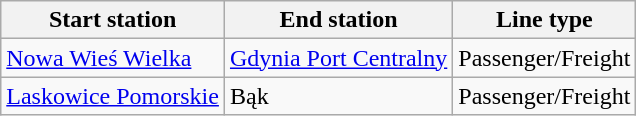<table class="wikitable">
<tr>
<th>Start station</th>
<th>End station</th>
<th>Line type</th>
</tr>
<tr>
<td><a href='#'>Nowa Wieś Wielka</a></td>
<td><a href='#'>Gdynia Port Centralny</a></td>
<td>Passenger/Freight</td>
</tr>
<tr>
<td><a href='#'>Laskowice Pomorskie</a></td>
<td>Bąk</td>
<td>Passenger/Freight</td>
</tr>
</table>
